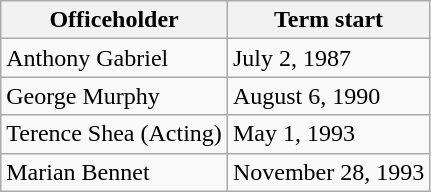<table class="wikitable sortable">
<tr style="vertical-align:bottom;">
<th>Officeholder</th>
<th>Term start</th>
</tr>
<tr>
<td>Anthony Gabriel</td>
<td>July 2, 1987</td>
</tr>
<tr>
<td>George Murphy</td>
<td>August 6, 1990</td>
</tr>
<tr>
<td>Terence Shea (Acting)</td>
<td>May 1, 1993</td>
</tr>
<tr>
<td>Marian Bennet</td>
<td>November 28, 1993</td>
</tr>
</table>
